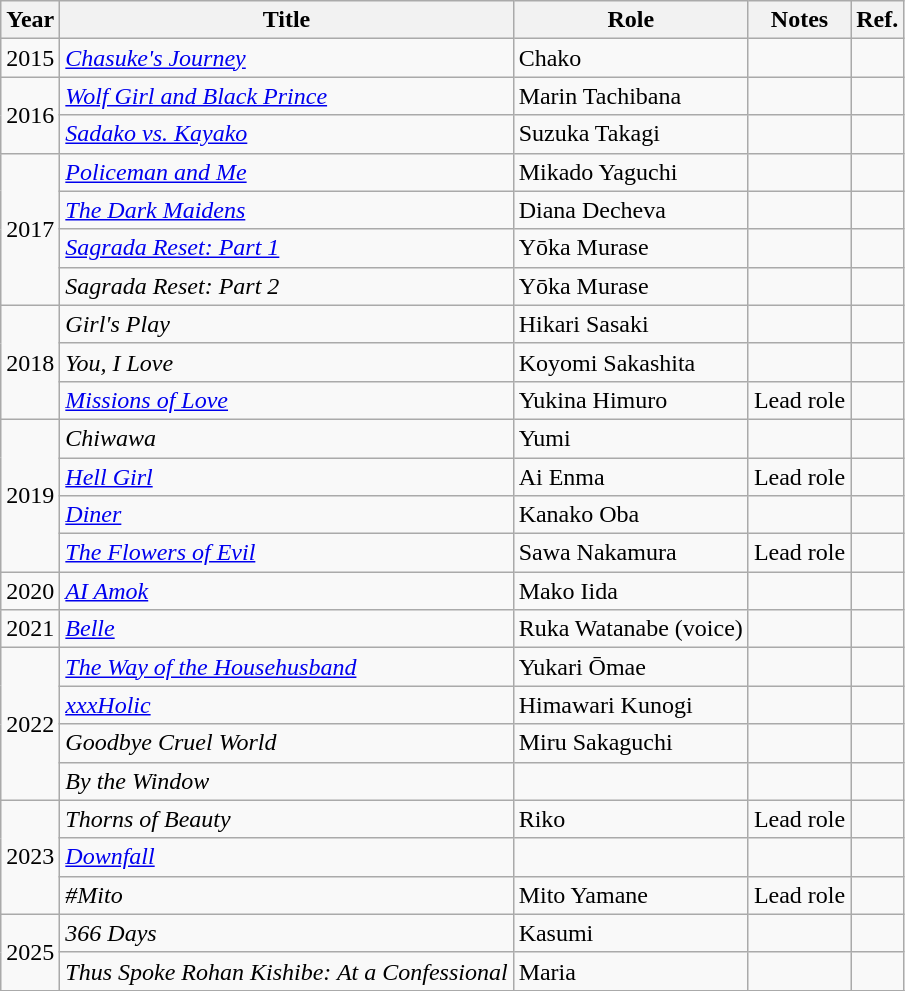<table class="wikitable sortable">
<tr>
<th>Year</th>
<th>Title</th>
<th>Role</th>
<th class="unsortable">Notes</th>
<th class="unsortable">Ref.</th>
</tr>
<tr>
<td>2015</td>
<td><em><a href='#'>Chasuke's Journey</a></em></td>
<td>Chako</td>
<td></td>
<td></td>
</tr>
<tr>
<td rowspan="2">2016</td>
<td><em><a href='#'>Wolf Girl and Black Prince</a></em></td>
<td>Marin Tachibana</td>
<td></td>
<td></td>
</tr>
<tr>
<td><em><a href='#'>Sadako vs. Kayako</a></em></td>
<td>Suzuka Takagi</td>
<td></td>
<td></td>
</tr>
<tr>
<td rowspan="4">2017</td>
<td><em><a href='#'>Policeman and Me</a></em></td>
<td>Mikado Yaguchi</td>
<td></td>
<td></td>
</tr>
<tr>
<td><em><a href='#'>The Dark Maidens</a></em></td>
<td>Diana Decheva</td>
<td></td>
<td></td>
</tr>
<tr>
<td><em><a href='#'>Sagrada Reset: Part 1</a></em></td>
<td>Yōka Murase</td>
<td></td>
<td></td>
</tr>
<tr>
<td><em>Sagrada Reset: Part 2</em></td>
<td>Yōka Murase</td>
<td></td>
<td></td>
</tr>
<tr>
<td rowspan="3">2018</td>
<td><em>Girl's Play</em></td>
<td>Hikari Sasaki</td>
<td></td>
<td></td>
</tr>
<tr>
<td><em>You, I Love</em></td>
<td>Koyomi Sakashita</td>
<td></td>
<td></td>
</tr>
<tr>
<td><em><a href='#'>Missions of Love</a></em></td>
<td>Yukina Himuro</td>
<td>Lead role</td>
<td></td>
</tr>
<tr>
<td rowspan="4">2019</td>
<td><em>Chiwawa</em></td>
<td>Yumi</td>
<td></td>
<td></td>
</tr>
<tr>
<td><em><a href='#'>Hell Girl</a></em></td>
<td>Ai Enma</td>
<td>Lead role</td>
<td></td>
</tr>
<tr>
<td><em><a href='#'>Diner</a></em></td>
<td>Kanako Oba</td>
<td></td>
<td></td>
</tr>
<tr>
<td><em><a href='#'>The Flowers of Evil</a></em></td>
<td>Sawa Nakamura</td>
<td>Lead role</td>
<td></td>
</tr>
<tr>
<td>2020</td>
<td><em><a href='#'>AI Amok</a></em></td>
<td>Mako Iida</td>
<td></td>
<td></td>
</tr>
<tr>
<td>2021</td>
<td><em><a href='#'>Belle</a></em></td>
<td>Ruka Watanabe (voice)</td>
<td></td>
<td></td>
</tr>
<tr>
<td rowspan="4">2022</td>
<td><em><a href='#'>The Way of the Househusband</a></em></td>
<td>Yukari Ōmae</td>
<td></td>
<td></td>
</tr>
<tr>
<td><em><a href='#'>xxxHolic</a></em></td>
<td>Himawari Kunogi</td>
<td></td>
<td></td>
</tr>
<tr>
<td><em>Goodbye Cruel World</em></td>
<td>Miru Sakaguchi</td>
<td></td>
<td></td>
</tr>
<tr>
<td><em>By the Window</em></td>
<td></td>
<td></td>
<td></td>
</tr>
<tr>
<td rowspan=3>2023</td>
<td><em>Thorns of Beauty</em></td>
<td>Riko</td>
<td>Lead role</td>
<td></td>
</tr>
<tr>
<td><em><a href='#'>Downfall</a></em></td>
<td></td>
<td></td>
<td></td>
</tr>
<tr>
<td><em>#Mito</em></td>
<td>Mito Yamane</td>
<td>Lead role</td>
<td></td>
</tr>
<tr>
<td rowspan=2>2025</td>
<td><em>366 Days</em></td>
<td>Kasumi</td>
<td></td>
<td></td>
</tr>
<tr>
<td><em>Thus Spoke Rohan Kishibe: At a Confessional</em></td>
<td>Maria</td>
<td></td>
<td></td>
</tr>
<tr>
</tr>
</table>
